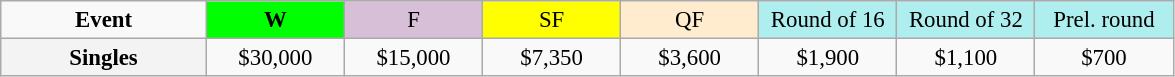<table class=wikitable style=font-size:95%;text-align:center>
<tr>
<td style="width:130px"><strong>Event</strong></td>
<td style="width:85px; background:lime"><strong>W</strong></td>
<td style="width:85px; background:thistle">F</td>
<td style="width:85px; background:#ffff00">SF</td>
<td style="width:85px; background:#ffebcd">QF</td>
<td style="width:85px; background:#afeeee">Round of 16</td>
<td style="width:85px; background:#afeeee">Round of 32</td>
<td style="width:85px; background:#afeeee">Prel. round</td>
</tr>
<tr>
<th style=background:#f3f3f3>Singles </th>
<td>$30,000</td>
<td>$15,000</td>
<td>$7,350</td>
<td>$3,600</td>
<td>$1,900</td>
<td>$1,100</td>
<td>$700</td>
</tr>
</table>
